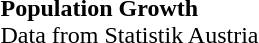<table>
<tr>
<td><br><div><strong>Population Growth</strong><br>
Data from Statistik Austria </div>
</td>
</tr>
</table>
